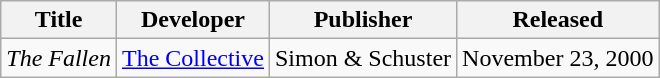<table class="wikitable">
<tr>
<th>Title</th>
<th>Developer</th>
<th>Publisher</th>
<th>Released</th>
</tr>
<tr>
<td><em>The Fallen</em></td>
<td><a href='#'>The Collective</a></td>
<td>Simon & Schuster</td>
<td>November 23, 2000</td>
</tr>
</table>
